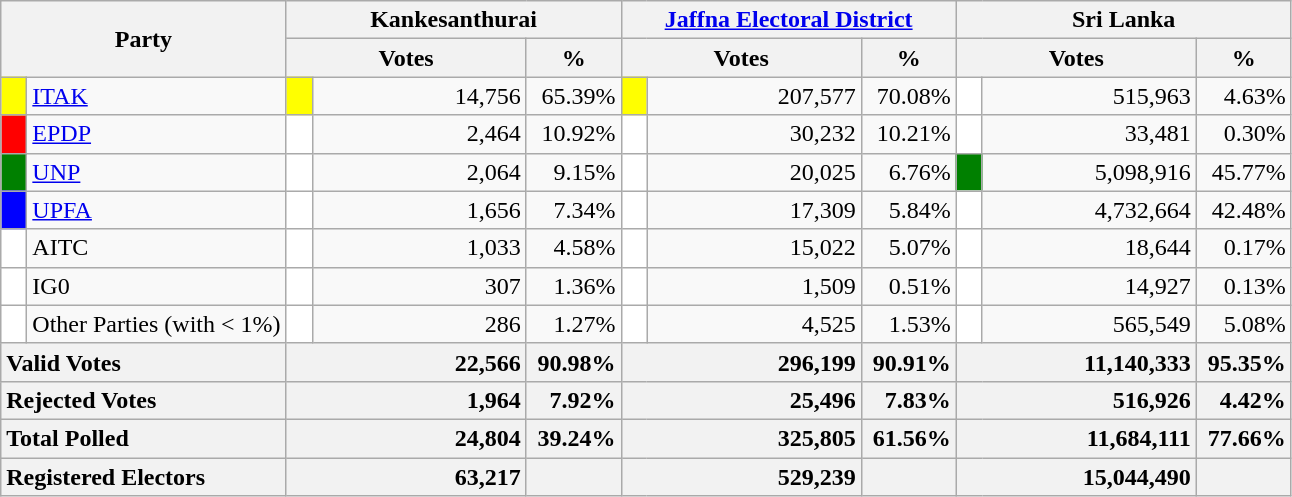<table class="wikitable">
<tr>
<th colspan="2" width="144px"rowspan="2">Party</th>
<th colspan="3" width="216px">Kankesanthurai</th>
<th colspan="3" width="216px"><a href='#'>Jaffna Electoral District</a></th>
<th colspan="3" width="216px">Sri Lanka</th>
</tr>
<tr>
<th colspan="2" width="144px">Votes</th>
<th>%</th>
<th colspan="2" width="144px">Votes</th>
<th>%</th>
<th colspan="2" width="144px">Votes</th>
<th>%</th>
</tr>
<tr>
<td style="background-color:yellow;" width="10px"></td>
<td style="text-align:left;"><a href='#'>ITAK</a></td>
<td style="background-color:yellow;" width="10px"></td>
<td style="text-align:right;">14,756</td>
<td style="text-align:right;">65.39%</td>
<td style="background-color:yellow;" width="10px"></td>
<td style="text-align:right;">207,577</td>
<td style="text-align:right;">70.08%</td>
<td style="background-color:white;" width="10px"></td>
<td style="text-align:right;">515,963</td>
<td style="text-align:right;">4.63%</td>
</tr>
<tr>
<td style="background-color:red;" width="10px"></td>
<td style="text-align:left;"><a href='#'>EPDP</a></td>
<td style="background-color:white;" width="10px"></td>
<td style="text-align:right;">2,464</td>
<td style="text-align:right;">10.92%</td>
<td style="background-color:white;" width="10px"></td>
<td style="text-align:right;">30,232</td>
<td style="text-align:right;">10.21%</td>
<td style="background-color:white;" width="10px"></td>
<td style="text-align:right;">33,481</td>
<td style="text-align:right;">0.30%</td>
</tr>
<tr>
<td style="background-color:green;" width="10px"></td>
<td style="text-align:left;"><a href='#'>UNP</a></td>
<td style="background-color:white;" width="10px"></td>
<td style="text-align:right;">2,064</td>
<td style="text-align:right;">9.15%</td>
<td style="background-color:white;" width="10px"></td>
<td style="text-align:right;">20,025</td>
<td style="text-align:right;">6.76%</td>
<td style="background-color:green;" width="10px"></td>
<td style="text-align:right;">5,098,916</td>
<td style="text-align:right;">45.77%</td>
</tr>
<tr>
<td style="background-color:blue;" width="10px"></td>
<td style="text-align:left;"><a href='#'>UPFA</a></td>
<td style="background-color:white;" width="10px"></td>
<td style="text-align:right;">1,656</td>
<td style="text-align:right;">7.34%</td>
<td style="background-color:white;" width="10px"></td>
<td style="text-align:right;">17,309</td>
<td style="text-align:right;">5.84%</td>
<td style="background-color:white;" width="10px"></td>
<td style="text-align:right;">4,732,664</td>
<td style="text-align:right;">42.48%</td>
</tr>
<tr>
<td style="background-color:white;" width="10px"></td>
<td style="text-align:left;">AITC</td>
<td style="background-color:white;" width="10px"></td>
<td style="text-align:right;">1,033</td>
<td style="text-align:right;">4.58%</td>
<td style="background-color:white;" width="10px"></td>
<td style="text-align:right;">15,022</td>
<td style="text-align:right;">5.07%</td>
<td style="background-color:white;" width="10px"></td>
<td style="text-align:right;">18,644</td>
<td style="text-align:right;">0.17%</td>
</tr>
<tr>
<td style="background-color:white;" width="10px"></td>
<td style="text-align:left;">IG0</td>
<td style="background-color:white;" width="10px"></td>
<td style="text-align:right;">307</td>
<td style="text-align:right;">1.36%</td>
<td style="background-color:white;" width="10px"></td>
<td style="text-align:right;">1,509</td>
<td style="text-align:right;">0.51%</td>
<td style="background-color:white;" width="10px"></td>
<td style="text-align:right;">14,927</td>
<td style="text-align:right;">0.13%</td>
</tr>
<tr>
<td style="background-color:white;" width="10px"></td>
<td style="text-align:left;">Other Parties (with < 1%)</td>
<td style="background-color:white;" width="10px"></td>
<td style="text-align:right;">286</td>
<td style="text-align:right;">1.27%</td>
<td style="background-color:white;" width="10px"></td>
<td style="text-align:right;">4,525</td>
<td style="text-align:right;">1.53%</td>
<td style="background-color:white;" width="10px"></td>
<td style="text-align:right;">565,549</td>
<td style="text-align:right;">5.08%</td>
</tr>
<tr>
<th colspan="2" width="144px"style="text-align:left;">Valid Votes</th>
<th style="text-align:right;"colspan="2" width="144px">22,566</th>
<th style="text-align:right;">90.98%</th>
<th style="text-align:right;"colspan="2" width="144px">296,199</th>
<th style="text-align:right;">90.91%</th>
<th style="text-align:right;"colspan="2" width="144px">11,140,333</th>
<th style="text-align:right;">95.35%</th>
</tr>
<tr>
<th colspan="2" width="144px"style="text-align:left;">Rejected Votes</th>
<th style="text-align:right;"colspan="2" width="144px">1,964</th>
<th style="text-align:right;">7.92%</th>
<th style="text-align:right;"colspan="2" width="144px">25,496</th>
<th style="text-align:right;">7.83%</th>
<th style="text-align:right;"colspan="2" width="144px">516,926</th>
<th style="text-align:right;">4.42%</th>
</tr>
<tr>
<th colspan="2" width="144px"style="text-align:left;">Total Polled</th>
<th style="text-align:right;"colspan="2" width="144px">24,804</th>
<th style="text-align:right;">39.24%</th>
<th style="text-align:right;"colspan="2" width="144px">325,805</th>
<th style="text-align:right;">61.56%</th>
<th style="text-align:right;"colspan="2" width="144px">11,684,111</th>
<th style="text-align:right;">77.66%</th>
</tr>
<tr>
<th colspan="2" width="144px"style="text-align:left;">Registered Electors</th>
<th style="text-align:right;"colspan="2" width="144px">63,217</th>
<th></th>
<th style="text-align:right;"colspan="2" width="144px">529,239</th>
<th></th>
<th style="text-align:right;"colspan="2" width="144px">15,044,490</th>
<th></th>
</tr>
</table>
